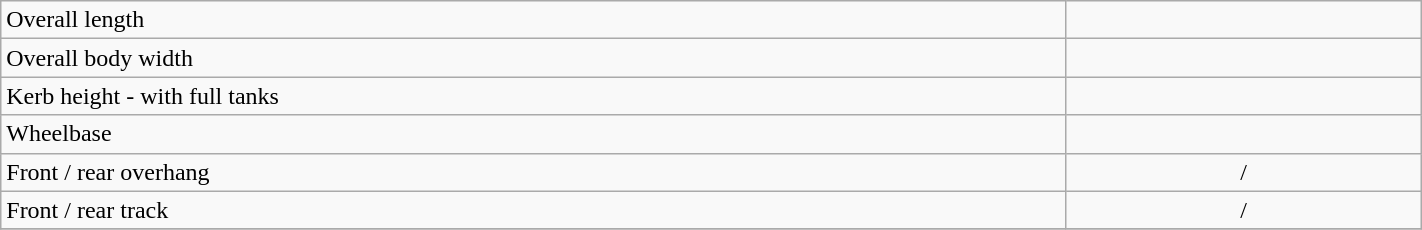<table class="wikitable" width="75%">
<tr>
<td width="75%">Overall length</td>
<td align="center"></td>
</tr>
<tr>
<td width="75%">Overall body width</td>
<td align="center"></td>
</tr>
<tr>
<td width="75%">Kerb height - with full tanks</td>
<td align="center"></td>
</tr>
<tr>
<td width="75%">Wheelbase</td>
<td align="center"></td>
</tr>
<tr>
<td width="75%">Front / rear overhang</td>
<td align="center"> / </td>
</tr>
<tr>
<td width="75%">Front / rear track</td>
<td align="center"> / </td>
</tr>
<tr>
</tr>
</table>
